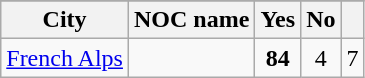<table class="wikitable">
<tr>
</tr>
<tr>
<th>City</th>
<th>NOC name</th>
<th>Yes</th>
<th>No</th>
<th></th>
</tr>
<tr>
<td><a href='#'>French Alps</a></td>
<td></td>
<td style="text-align:center;"><strong>84</strong></td>
<td style="text-align:center;">4</td>
<td style="text-align:center;">7</td>
</tr>
</table>
